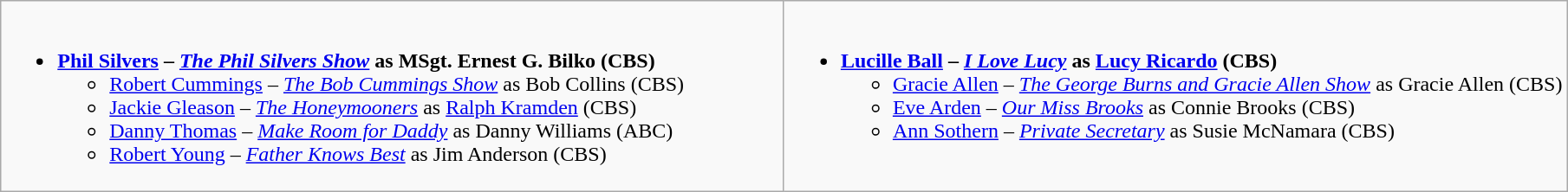<table class="wikitable">
<tr>
<td style="vertical-align:top;" width="50%"><br><ul><li><strong><a href='#'>Phil Silvers</a> – <em><a href='#'>The Phil Silvers Show</a></em> as MSgt. Ernest G. Bilko (CBS)</strong><ul><li><a href='#'>Robert Cummings</a> – <em><a href='#'>The Bob Cummings Show</a></em> as Bob Collins (CBS)</li><li><a href='#'>Jackie Gleason</a> – <em><a href='#'>The Honeymooners</a></em> as <a href='#'>Ralph Kramden</a> (CBS)</li><li><a href='#'>Danny Thomas</a> – <em><a href='#'>Make Room for Daddy</a></em> as Danny Williams (ABC)</li><li><a href='#'>Robert Young</a> – <em><a href='#'>Father Knows Best</a></em> as Jim Anderson (CBS)</li></ul></li></ul></td>
<td style="vertical-align:top;" width="50%"><br><ul><li><strong><a href='#'>Lucille Ball</a> – <em><a href='#'>I Love Lucy</a></em> as <a href='#'>Lucy Ricardo</a> (CBS)</strong><ul><li><a href='#'>Gracie Allen</a> – <em><a href='#'>The George Burns and Gracie Allen Show</a></em> as Gracie Allen (CBS)</li><li><a href='#'>Eve Arden</a> – <em><a href='#'>Our Miss Brooks</a></em> as Connie Brooks (CBS)</li><li><a href='#'>Ann Sothern</a> – <em><a href='#'>Private Secretary</a></em> as Susie McNamara (CBS)</li></ul></li></ul></td>
</tr>
</table>
